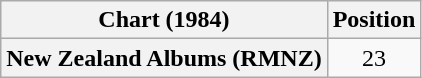<table class="wikitable plainrowheaders" style="text-align:center">
<tr>
<th scope="col">Chart (1984)</th>
<th scope="col">Position</th>
</tr>
<tr>
<th scope="row">New Zealand Albums (RMNZ)</th>
<td>23</td>
</tr>
</table>
